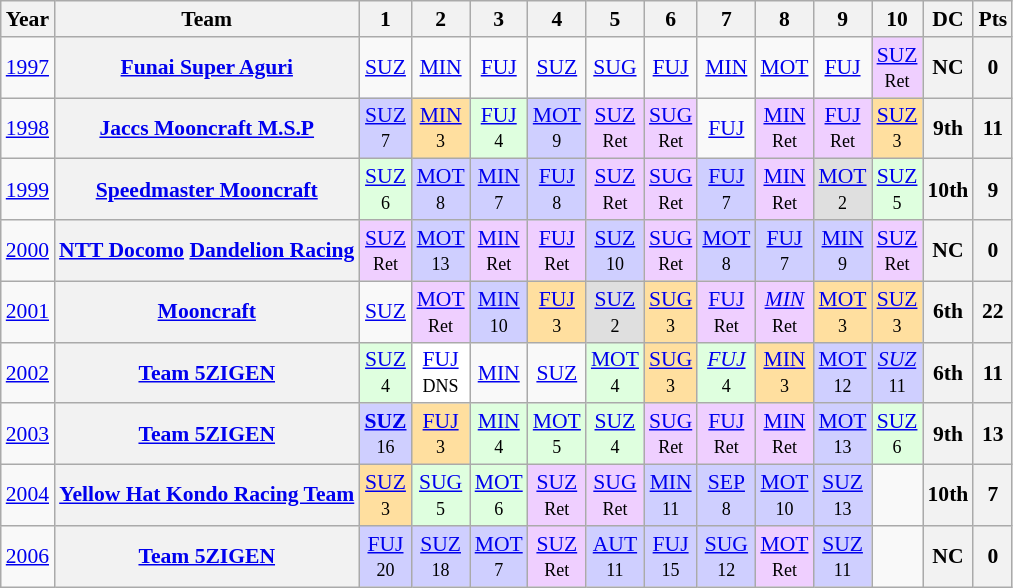<table class="wikitable" style="text-align:center; font-size:90%">
<tr>
<th>Year</th>
<th>Team</th>
<th>1</th>
<th>2</th>
<th>3</th>
<th>4</th>
<th>5</th>
<th>6</th>
<th>7</th>
<th>8</th>
<th>9</th>
<th>10</th>
<th>DC</th>
<th>Pts</th>
</tr>
<tr>
<td><a href='#'>1997</a></td>
<th><a href='#'>Funai Super Aguri</a></th>
<td><a href='#'>SUZ</a></td>
<td><a href='#'>MIN</a></td>
<td><a href='#'>FUJ</a></td>
<td><a href='#'>SUZ</a></td>
<td><a href='#'>SUG</a></td>
<td><a href='#'>FUJ</a></td>
<td><a href='#'>MIN</a></td>
<td><a href='#'>MOT</a></td>
<td><a href='#'>FUJ</a></td>
<td style="background:#EFCFFF;"><a href='#'>SUZ</a><br><small>Ret</small></td>
<th>NC</th>
<th>0</th>
</tr>
<tr>
<td><a href='#'>1998</a></td>
<th><a href='#'>Jaccs Mooncraft M.S.P</a></th>
<td style="background:#CFCFFF;"><a href='#'>SUZ</a><br><small>7</small></td>
<td style="background:#FFDF9F;"><a href='#'>MIN</a><br><small>3</small></td>
<td style="background:#DFFFDF;"><a href='#'>FUJ</a><br><small>4</small></td>
<td style="background:#CFCFFF;"><a href='#'>MOT</a><br><small>9</small></td>
<td style="background:#EFCFFF;"><a href='#'>SUZ</a><br><small>Ret</small></td>
<td style="background:#EFCFFF;"><a href='#'>SUG</a><br><small>Ret</small></td>
<td><a href='#'>FUJ</a></td>
<td style="background:#EFCFFF;"><a href='#'>MIN</a><br><small>Ret</small></td>
<td style="background:#EFCFFF;"><a href='#'>FUJ</a><br><small>Ret</small></td>
<td style="background:#FFDF9F;"><a href='#'>SUZ</a><br><small>3</small></td>
<th>9th</th>
<th>11</th>
</tr>
<tr>
<td><a href='#'>1999</a></td>
<th><a href='#'>Speedmaster Mooncraft</a></th>
<td style="background:#DFFFDF;"><a href='#'>SUZ</a><br><small>6</small></td>
<td style="background:#CFCFFF;"><a href='#'>MOT</a><br><small>8</small></td>
<td style="background:#CFCFFF;"><a href='#'>MIN</a><br><small>7</small></td>
<td style="background:#CFCFFF;"><a href='#'>FUJ</a><br><small>8</small></td>
<td style="background:#EFCFFF;"><a href='#'>SUZ</a><br><small>Ret</small></td>
<td style="background:#EFCFFF;"><a href='#'>SUG</a><br><small>Ret</small></td>
<td style="background:#CFCFFF;"><a href='#'>FUJ</a><br><small>7</small></td>
<td style="background:#EFCFFF;"><a href='#'>MIN</a><br><small>Ret</small></td>
<td style="background:#DFDFDF;"><a href='#'>MOT</a><br><small>2</small></td>
<td style="background:#DFFFDF;"><a href='#'>SUZ</a><br><small>5</small></td>
<th>10th</th>
<th>9</th>
</tr>
<tr>
<td><a href='#'>2000</a></td>
<th><a href='#'>NTT Docomo</a> <a href='#'>Dandelion Racing</a></th>
<td style="background:#EFCFFF;"><a href='#'>SUZ</a><br><small>Ret</small></td>
<td style="background:#CFCFFF;"><a href='#'>MOT</a><br><small>13</small></td>
<td style="background:#EFCFFF;"><a href='#'>MIN</a><br><small>Ret</small></td>
<td style="background:#EFCFFF;"><a href='#'>FUJ</a><br><small>Ret</small></td>
<td style="background:#CFCFFF;"><a href='#'>SUZ</a><br><small>10</small></td>
<td style="background:#EFCFFF;"><a href='#'>SUG</a><br><small>Ret</small></td>
<td style="background:#CFCFFF;"><a href='#'>MOT</a><br><small>8</small></td>
<td style="background:#CFCFFF;"><a href='#'>FUJ</a><br><small>7</small></td>
<td style="background:#CFCFFF;"><a href='#'>MIN</a><br><small>9</small></td>
<td style="background:#EFCFFF;"><a href='#'>SUZ</a><br><small>Ret</small></td>
<th>NC</th>
<th>0</th>
</tr>
<tr>
<td><a href='#'>2001</a></td>
<th><a href='#'>Mooncraft</a></th>
<td><a href='#'>SUZ</a></td>
<td style="background:#EFCFFF;"><a href='#'>MOT</a><br><small>Ret</small></td>
<td style="background:#CFCFFF;"><a href='#'>MIN</a><br><small>10</small></td>
<td style="background:#FFDF9F;"><a href='#'>FUJ</a><br><small>3</small></td>
<td style="background:#DFDFDF;"><a href='#'>SUZ</a><br><small>2</small></td>
<td style="background:#FFDF9F;"><a href='#'>SUG</a><br><small>3</small></td>
<td style="background:#EFCFFF;"><a href='#'>FUJ</a><br><small>Ret</small></td>
<td style="background:#EFCFFF;"><em><a href='#'>MIN</a></em><br><small>Ret</small></td>
<td style="background:#FFDF9F;"><a href='#'>MOT</a><br><small>3</small></td>
<td style="background:#FFDF9F;"><a href='#'>SUZ</a><br><small>3</small></td>
<th>6th</th>
<th>22</th>
</tr>
<tr>
<td><a href='#'>2002</a></td>
<th><a href='#'>Team 5ZIGEN</a></th>
<td style="background:#DFFFDF;"><a href='#'>SUZ</a><br><small>4</small></td>
<td style="background:#FFFFFF;"><a href='#'>FUJ</a><br><small>DNS</small></td>
<td><a href='#'>MIN</a></td>
<td><a href='#'>SUZ</a></td>
<td style="background:#DFFFDF;"><a href='#'>MOT</a><br><small>4</small></td>
<td style="background:#FFDF9F;"><a href='#'>SUG</a><br><small>3</small></td>
<td style="background:#DFFFDF;"><em><a href='#'>FUJ</a></em><br><small>4</small></td>
<td style="background:#FFDF9F;"><a href='#'>MIN</a><br><small>3</small></td>
<td style="background:#CFCFFF;"><a href='#'>MOT</a><br><small>12</small></td>
<td style="background:#CFCFFF;"><em><a href='#'>SUZ</a></em><br><small>11</small></td>
<th>6th</th>
<th>11</th>
</tr>
<tr>
<td><a href='#'>2003</a></td>
<th><a href='#'>Team 5ZIGEN</a></th>
<td style="background:#CFCFFF;"><strong><a href='#'>SUZ</a></strong><br><small>16</small></td>
<td style="background:#FFDF9F;"><a href='#'>FUJ</a><br><small>3</small></td>
<td style="background:#DFFFDF;"><a href='#'>MIN</a><br><small>4</small></td>
<td style="background:#DFFFDF;"><a href='#'>MOT</a><br><small>5</small></td>
<td style="background:#DFFFDF;"><a href='#'>SUZ</a><br><small>4</small></td>
<td style="background:#EFCFFF;"><a href='#'>SUG</a><br><small>Ret</small></td>
<td style="background:#EFCFFF;"><a href='#'>FUJ</a><br><small>Ret</small></td>
<td style="background:#EFCFFF;"><a href='#'>MIN</a><br><small>Ret</small></td>
<td style="background:#CFCFFF;"><a href='#'>MOT</a><br><small>13</small></td>
<td style="background:#DFFFDF;"><a href='#'>SUZ</a><br><small>6</small></td>
<th>9th</th>
<th>13</th>
</tr>
<tr>
<td><a href='#'>2004</a></td>
<th><a href='#'>Yellow Hat Kondo Racing Team</a></th>
<td style="background:#FFDF9F;"><a href='#'>SUZ</a><br><small>3</small></td>
<td style="background:#DFFFDF;"><a href='#'>SUG</a><br><small>5</small></td>
<td style="background:#DFFFDF;"><a href='#'>MOT</a><br><small>6</small></td>
<td style="background:#EFCFFF;"><a href='#'>SUZ</a><br><small>Ret</small></td>
<td style="background:#EFCFFF;"><a href='#'>SUG</a><br><small>Ret</small></td>
<td style="background:#CFCFFF;"><a href='#'>MIN</a><br><small>11</small></td>
<td style="background:#CFCFFF;"><a href='#'>SEP</a><br><small>8</small></td>
<td style="background:#CFCFFF;"><a href='#'>MOT</a><br><small>10</small></td>
<td style="background:#CFCFFF;"><a href='#'>SUZ</a><br><small>13</small></td>
<td></td>
<th>10th</th>
<th>7</th>
</tr>
<tr>
<td><a href='#'>2006</a></td>
<th><a href='#'>Team 5ZIGEN</a></th>
<td style="background:#CFCFFF;"><a href='#'>FUJ</a><br><small>20</small></td>
<td style="background:#CFCFFF;"><a href='#'>SUZ</a><br><small>18</small></td>
<td style="background:#CFCFFF;"><a href='#'>MOT</a><br><small>7</small></td>
<td style="background:#EFCFFF;"><a href='#'>SUZ</a><br><small>Ret</small></td>
<td style="background:#CFCFFF;"><a href='#'>AUT</a><br><small>11</small></td>
<td style="background:#CFCFFF;"><a href='#'>FUJ</a><br><small>15</small></td>
<td style="background:#CFCFFF;"><a href='#'>SUG</a><br><small>12</small></td>
<td style="background:#EFCFFF;"><a href='#'>MOT</a><br><small>Ret</small></td>
<td style="background:#CFCFFF;"><a href='#'>SUZ</a><br><small>11</small></td>
<td></td>
<th>NC</th>
<th>0</th>
</tr>
</table>
